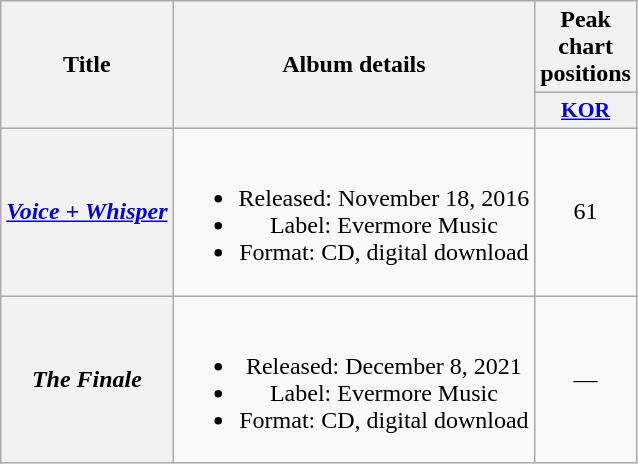<table class="wikitable plainrowheaders" style="text-align:center;">
<tr>
<th scope="col" rowspan="2">Title</th>
<th scope="col" rowspan="2">Album details</th>
<th scope="col">Peak chart positions</th>
</tr>
<tr>
<th scope="col" style="width:2.2em;font-size:90%;"><a href='#'>KOR</a><br></th>
</tr>
<tr>
<th scope="row"><em><a href='#'>Voice + Whisper</a></em></th>
<td><br><ul><li>Released: November 18, 2016</li><li>Label: Evermore Music</li><li>Format: CD, digital download</li></ul></td>
<td>61</td>
</tr>
<tr>
<th scope="row"><em>The Finale</em></th>
<td><br><ul><li>Released: December 8, 2021</li><li>Label: Evermore Music</li><li>Format: CD, digital download</li></ul></td>
<td>—</td>
</tr>
</table>
